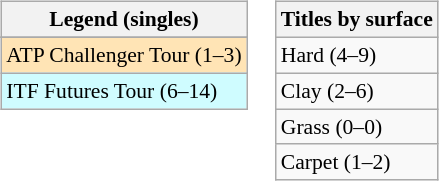<table>
<tr valign=top>
<td><br><table class=wikitable style=font-size:90%>
<tr>
<th>Legend (singles)</th>
</tr>
<tr bgcolor="#e5d1cb">
</tr>
<tr bgcolor=moccasin>
<td>ATP Challenger Tour (1–3)</td>
</tr>
<tr bgcolor="#cffcff">
<td>ITF Futures Tour (6–14)</td>
</tr>
</table>
</td>
<td><br><table class=wikitable style=font-size:90%>
<tr>
<th>Titles by surface</th>
</tr>
<tr>
<td>Hard (4–9)</td>
</tr>
<tr>
<td>Clay (2–6)</td>
</tr>
<tr>
<td>Grass (0–0)</td>
</tr>
<tr>
<td>Carpet (1–2)</td>
</tr>
</table>
</td>
</tr>
</table>
